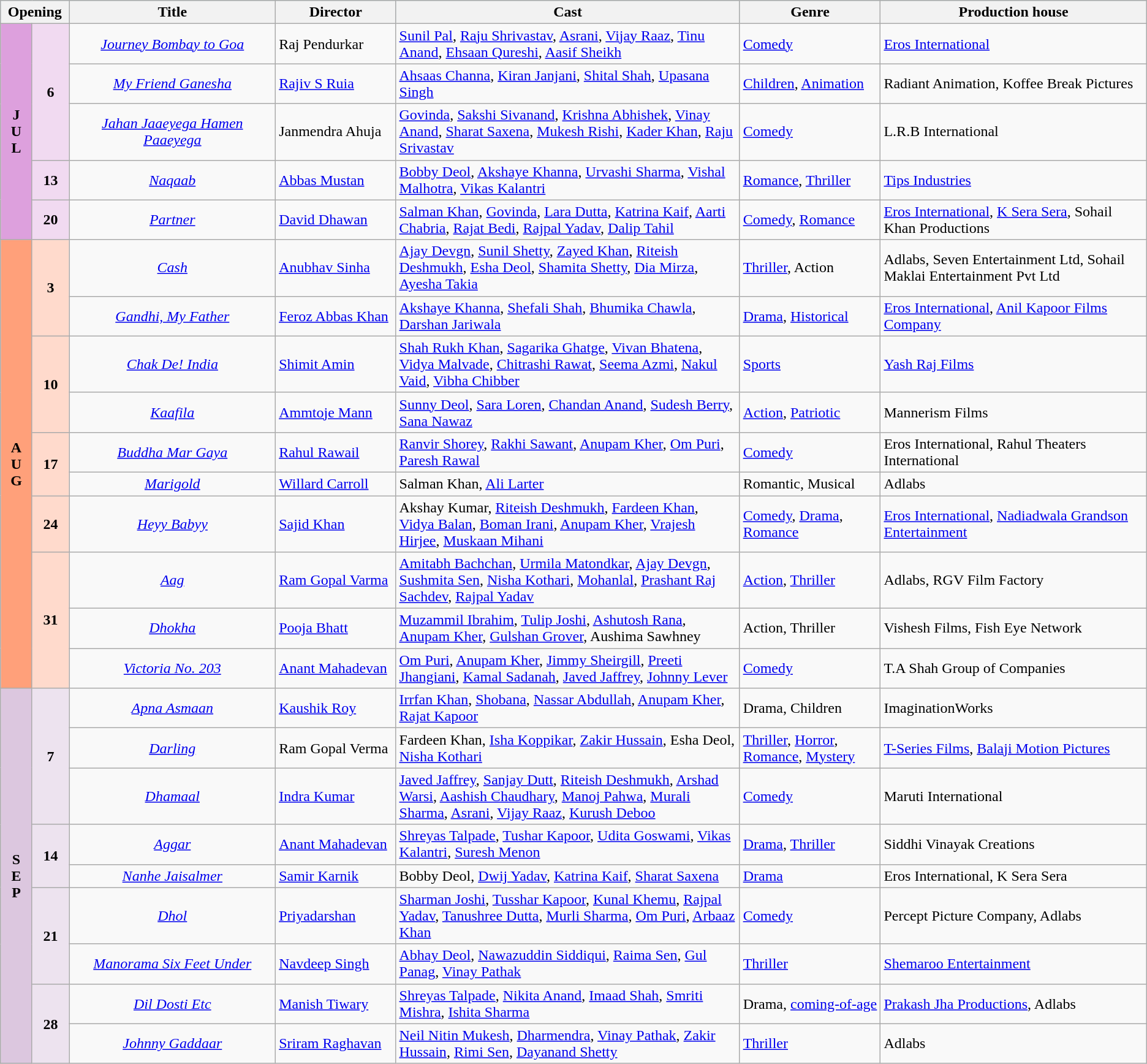<table class="wikitable">
<tr style="background:#b0e0e6;text-align:center;">
<th colspan="2" style="width:6%;"><strong>Opening</strong></th>
<th style="width:18%;"><strong>Title</strong></th>
<th style="width:10.5%;"><strong>Director</strong></th>
<th style="width:30%;"><strong>Cast</strong></th>
<th>Genre</th>
<th>Production house</th>
</tr>
<tr>
<td rowspan="5" style="text-align:center; background:plum; textcolor:#000;"><strong>J<br>U<br>L</strong></td>
<td rowspan="3" style="text-align:center;background:#f1daf1;"><strong>6</strong></td>
<td style="text-align:center;"><em><a href='#'>Journey Bombay to Goa</a></em></td>
<td>Raj Pendurkar</td>
<td><a href='#'>Sunil Pal</a>, <a href='#'>Raju Shrivastav</a>, <a href='#'>Asrani</a>, <a href='#'>Vijay Raaz</a>, <a href='#'>Tinu Anand</a>, <a href='#'>Ehsaan Qureshi</a>, <a href='#'>Aasif Sheikh</a></td>
<td><a href='#'>Comedy</a></td>
<td><a href='#'>Eros International</a></td>
</tr>
<tr>
<td style="text-align:center;"><em><a href='#'>My Friend Ganesha</a></em></td>
<td><a href='#'>Rajiv S Ruia</a></td>
<td><a href='#'>Ahsaas Channa</a>, <a href='#'>Kiran Janjani</a>, <a href='#'>Shital Shah</a>, <a href='#'>Upasana Singh</a></td>
<td><a href='#'>Children</a>, <a href='#'>Animation</a></td>
<td>Radiant Animation, Koffee Break Pictures</td>
</tr>
<tr>
<td style="text-align:center;"><em><a href='#'>Jahan Jaaeyega Hamen Paaeyega</a></em></td>
<td>Janmendra Ahuja</td>
<td><a href='#'>Govinda</a>, <a href='#'>Sakshi Sivanand</a>, <a href='#'>Krishna Abhishek</a>, <a href='#'>Vinay Anand</a>, <a href='#'>Sharat Saxena</a>, <a href='#'>Mukesh Rishi</a>, <a href='#'>Kader Khan</a>, <a href='#'>Raju Srivastav</a></td>
<td><a href='#'>Comedy</a></td>
<td>L.R.B International</td>
</tr>
<tr>
<td rowspan="1" style="text-align:center;background:#f1daf1;"><strong>13</strong></td>
<td style="text-align:center;"><em><a href='#'>Naqaab</a></em></td>
<td><a href='#'>Abbas Mustan</a></td>
<td><a href='#'>Bobby Deol</a>, <a href='#'>Akshaye Khanna</a>, <a href='#'>Urvashi Sharma</a>, <a href='#'>Vishal Malhotra</a>, <a href='#'>Vikas Kalantri</a></td>
<td><a href='#'>Romance</a>, <a href='#'>Thriller</a></td>
<td><a href='#'>Tips Industries</a></td>
</tr>
<tr>
<td rowspan="1" style="text-align:center;background:#f1daf1;"><strong>20</strong></td>
<td style="text-align:center;"><em><a href='#'>Partner</a></em></td>
<td><a href='#'>David Dhawan</a></td>
<td><a href='#'>Salman Khan</a>, <a href='#'>Govinda</a>, <a href='#'>Lara Dutta</a>, <a href='#'>Katrina Kaif</a>, <a href='#'>Aarti Chabria</a>, <a href='#'>Rajat Bedi</a>, <a href='#'>Rajpal Yadav</a>, <a href='#'>Dalip Tahil</a></td>
<td><a href='#'>Comedy</a>, <a href='#'>Romance</a></td>
<td><a href='#'>Eros International</a>, <a href='#'>K Sera Sera</a>, Sohail Khan Productions</td>
</tr>
<tr>
<td rowspan="10" style="text-align:center; background:#ffa07a; textcolor:#000;"><strong>A<br>U<br>G</strong></td>
<td rowspan="2" style="text-align:center; background:#ffdacc;"><strong>3</strong></td>
<td style="text-align:center;"><em><a href='#'>Cash</a></em></td>
<td><a href='#'>Anubhav Sinha</a></td>
<td><a href='#'>Ajay Devgn</a>, <a href='#'>Sunil Shetty</a>, <a href='#'>Zayed Khan</a>, <a href='#'>Riteish Deshmukh</a>, <a href='#'>Esha Deol</a>, <a href='#'>Shamita Shetty</a>, <a href='#'>Dia Mirza</a>, <a href='#'>Ayesha Takia</a></td>
<td><a href='#'>Thriller</a>, Action</td>
<td>Adlabs, Seven Entertainment Ltd, Sohail Maklai Entertainment Pvt Ltd</td>
</tr>
<tr>
<td style="text-align:center;"><em><a href='#'>Gandhi, My Father</a></em></td>
<td><a href='#'>Feroz Abbas Khan</a></td>
<td><a href='#'>Akshaye Khanna</a>, <a href='#'>Shefali Shah</a>, <a href='#'>Bhumika Chawla</a>, <a href='#'>Darshan Jariwala</a></td>
<td><a href='#'>Drama</a>, <a href='#'>Historical</a></td>
<td><a href='#'>Eros International</a>, <a href='#'>Anil Kapoor Films Company</a></td>
</tr>
<tr>
<td rowspan="2" style="text-align:center;background:#ffdacc;"><strong>10</strong></td>
<td style="text-align:center;"><em><a href='#'>Chak De! India</a></em></td>
<td><a href='#'>Shimit Amin</a></td>
<td><a href='#'>Shah Rukh Khan</a>, <a href='#'>Sagarika Ghatge</a>, <a href='#'>Vivan Bhatena</a>, <a href='#'>Vidya Malvade</a>, <a href='#'>Chitrashi Rawat</a>, <a href='#'>Seema Azmi</a>, <a href='#'>Nakul Vaid</a>, <a href='#'>Vibha Chibber</a></td>
<td><a href='#'>Sports</a></td>
<td><a href='#'>Yash Raj Films</a></td>
</tr>
<tr>
<td style="text-align:center;"><em><a href='#'>Kaafila</a></em></td>
<td><a href='#'>Ammtoje Mann</a></td>
<td><a href='#'>Sunny Deol</a>, <a href='#'>Sara Loren</a>, <a href='#'>Chandan Anand</a>, <a href='#'>Sudesh Berry</a>, <a href='#'>Sana Nawaz</a></td>
<td><a href='#'>Action</a>, <a href='#'>Patriotic</a></td>
<td>Mannerism Films</td>
</tr>
<tr>
<td rowspan="2" style="text-align:center;background:#ffdacc;"><strong>17</strong></td>
<td style="text-align:center;"><em><a href='#'>Buddha Mar Gaya</a></em></td>
<td><a href='#'>Rahul Rawail</a></td>
<td><a href='#'>Ranvir Shorey</a>, <a href='#'>Rakhi Sawant</a>, <a href='#'>Anupam Kher</a>, <a href='#'>Om Puri</a>, <a href='#'>Paresh Rawal</a></td>
<td><a href='#'>Comedy</a></td>
<td>Eros International, Rahul Theaters International</td>
</tr>
<tr>
<td style="text-align:center;"><em><a href='#'>Marigold</a></em></td>
<td><a href='#'>Willard Carroll</a></td>
<td>Salman Khan, <a href='#'>Ali Larter</a></td>
<td>Romantic, Musical</td>
<td>Adlabs</td>
</tr>
<tr>
<td rowspan="1" style="text-align:center;background:#ffdacc;"><strong>24</strong></td>
<td style="text-align:center;"><em><a href='#'>Heyy Babyy</a></em></td>
<td><a href='#'>Sajid Khan</a></td>
<td>Akshay Kumar, <a href='#'>Riteish Deshmukh</a>, <a href='#'>Fardeen Khan</a>, <a href='#'>Vidya Balan</a>, <a href='#'>Boman Irani</a>, <a href='#'>Anupam Kher</a>, <a href='#'>Vrajesh Hirjee</a>, <a href='#'>Muskaan Mihani</a></td>
<td><a href='#'>Comedy</a>, <a href='#'>Drama</a>, <a href='#'>Romance</a></td>
<td><a href='#'>Eros International</a>, <a href='#'>Nadiadwala Grandson Entertainment</a></td>
</tr>
<tr>
<td rowspan="3" style="text-align:center;background:#ffdacc;"><strong>31</strong></td>
<td style="text-align:center;"><em><a href='#'>Aag</a></em></td>
<td><a href='#'>Ram Gopal Varma</a></td>
<td><a href='#'>Amitabh Bachchan</a>, <a href='#'>Urmila Matondkar</a>, <a href='#'>Ajay Devgn</a>, <a href='#'>Sushmita Sen</a>, <a href='#'>Nisha Kothari</a>, <a href='#'>Mohanlal</a>, <a href='#'>Prashant Raj Sachdev</a>, <a href='#'>Rajpal Yadav</a></td>
<td><a href='#'>Action</a>, <a href='#'>Thriller</a></td>
<td>Adlabs, RGV Film Factory</td>
</tr>
<tr>
<td style="text-align:center;"><em><a href='#'>Dhokha</a></em></td>
<td><a href='#'>Pooja Bhatt</a></td>
<td><a href='#'>Muzammil Ibrahim</a>, <a href='#'>Tulip Joshi</a>, <a href='#'>Ashutosh Rana</a>, <a href='#'>Anupam Kher</a>, <a href='#'>Gulshan Grover</a>, Aushima Sawhney</td>
<td>Action, Thriller</td>
<td>Vishesh Films, Fish Eye Network</td>
</tr>
<tr>
<td style="text-align:center;"><em><a href='#'>Victoria No. 203</a></em></td>
<td><a href='#'>Anant Mahadevan</a></td>
<td><a href='#'>Om Puri</a>, <a href='#'>Anupam Kher</a>, <a href='#'>Jimmy Sheirgill</a>, <a href='#'>Preeti Jhangiani</a>, <a href='#'>Kamal Sadanah</a>, <a href='#'>Javed Jaffrey</a>, <a href='#'>Johnny Lever</a></td>
<td><a href='#'>Comedy</a></td>
<td>T.A Shah Group of Companies</td>
</tr>
<tr>
<td rowspan="9" style="text-align:center; background:#dcc7df; textcolor:#000;"><strong>S<br>E<br>P</strong></td>
<td rowspan="3" style="text-align:center;background:#ede3ef;"><strong>7</strong></td>
<td style="text-align:center;"><em><a href='#'>Apna Asmaan</a></em></td>
<td><a href='#'>Kaushik Roy</a></td>
<td><a href='#'>Irrfan Khan</a>, <a href='#'>Shobana</a>, <a href='#'>Nassar Abdullah</a>, <a href='#'>Anupam Kher</a>, <a href='#'>Rajat Kapoor</a></td>
<td>Drama, Children</td>
<td>ImaginationWorks</td>
</tr>
<tr>
<td style="text-align:center;"><em><a href='#'>Darling</a></em></td>
<td>Ram Gopal Verma</td>
<td>Fardeen Khan, <a href='#'>Isha Koppikar</a>, <a href='#'>Zakir Hussain</a>, Esha Deol, <a href='#'>Nisha Kothari</a></td>
<td><a href='#'>Thriller</a>, <a href='#'>Horror</a>, <a href='#'>Romance</a>, <a href='#'>Mystery</a></td>
<td><a href='#'>T-Series Films</a>, <a href='#'>Balaji Motion Pictures</a></td>
</tr>
<tr>
<td style="text-align:center;"><em><a href='#'>Dhamaal</a></em></td>
<td><a href='#'>Indra Kumar</a></td>
<td><a href='#'>Javed Jaffrey</a>, <a href='#'>Sanjay Dutt</a>, <a href='#'>Riteish Deshmukh</a>, <a href='#'>Arshad Warsi</a>, <a href='#'>Aashish Chaudhary</a>, <a href='#'>Manoj Pahwa</a>, <a href='#'>Murali Sharma</a>, <a href='#'>Asrani</a>, <a href='#'>Vijay Raaz</a>, <a href='#'>Kurush Deboo</a></td>
<td><a href='#'>Comedy</a></td>
<td>Maruti International</td>
</tr>
<tr>
<td rowspan="2" style="text-align:center; background:#ede3ef;"><strong>14</strong></td>
<td style="text-align:center;"><em><a href='#'>Aggar</a></em></td>
<td><a href='#'>Anant Mahadevan</a></td>
<td><a href='#'>Shreyas Talpade</a>, <a href='#'>Tushar Kapoor</a>, <a href='#'>Udita Goswami</a>, <a href='#'>Vikas Kalantri</a>, <a href='#'>Suresh Menon</a></td>
<td><a href='#'>Drama</a>, <a href='#'>Thriller</a></td>
<td>Siddhi Vinayak Creations</td>
</tr>
<tr>
<td style="text-align:center;"><em><a href='#'>Nanhe Jaisalmer</a></em></td>
<td><a href='#'>Samir Karnik</a></td>
<td>Bobby Deol, <a href='#'>Dwij Yadav</a>, <a href='#'>Katrina Kaif</a>, <a href='#'>Sharat Saxena</a></td>
<td><a href='#'>Drama</a></td>
<td>Eros International, K Sera Sera</td>
</tr>
<tr>
<td rowspan="2" style="text-align:center; background:#ede3ef;"><strong>21</strong></td>
<td style="text-align:center;"><em><a href='#'>Dhol</a></em></td>
<td><a href='#'>Priyadarshan</a></td>
<td><a href='#'>Sharman Joshi</a>, <a href='#'>Tusshar Kapoor</a>, <a href='#'>Kunal Khemu</a>, <a href='#'>Rajpal Yadav</a>, <a href='#'>Tanushree Dutta</a>, <a href='#'>Murli Sharma</a>, <a href='#'>Om Puri</a>, <a href='#'>Arbaaz Khan</a></td>
<td><a href='#'>Comedy</a></td>
<td>Percept Picture Company, Adlabs</td>
</tr>
<tr>
<td style="text-align:center;"><em><a href='#'>Manorama Six Feet Under</a></em></td>
<td><a href='#'>Navdeep Singh</a></td>
<td><a href='#'>Abhay Deol</a>, <a href='#'>Nawazuddin Siddiqui</a>, <a href='#'>Raima Sen</a>, <a href='#'>Gul Panag</a>, <a href='#'>Vinay Pathak</a></td>
<td><a href='#'>Thriller</a></td>
<td><a href='#'>Shemaroo Entertainment</a></td>
</tr>
<tr>
<td rowspan="2" style="text-align:center; background:#ede3ef;"><strong>28</strong></td>
<td style="text-align:center;"><em><a href='#'>Dil Dosti Etc</a></em></td>
<td><a href='#'>Manish Tiwary</a></td>
<td><a href='#'>Shreyas Talpade</a>, <a href='#'>Nikita Anand</a>, <a href='#'>Imaad Shah</a>, <a href='#'>Smriti Mishra</a>, <a href='#'>Ishita Sharma</a></td>
<td>Drama, <a href='#'>coming-of-age</a></td>
<td><a href='#'>Prakash Jha Productions</a>, Adlabs</td>
</tr>
<tr>
<td style="text-align:center;"><em><a href='#'>Johnny Gaddaar</a></em></td>
<td><a href='#'>Sriram Raghavan</a></td>
<td><a href='#'>Neil Nitin Mukesh</a>, <a href='#'>Dharmendra</a>, <a href='#'>Vinay Pathak</a>, <a href='#'>Zakir Hussain</a>, <a href='#'>Rimi Sen</a>, <a href='#'>Dayanand Shetty</a></td>
<td><a href='#'>Thriller</a></td>
<td>Adlabs</td>
</tr>
</table>
